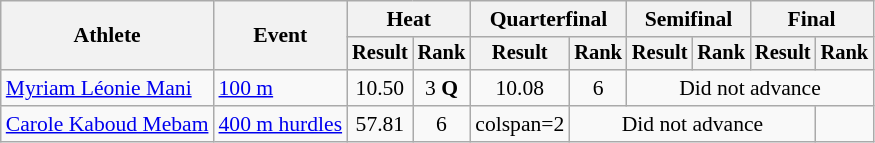<table class=wikitable style="font-size:90%">
<tr>
<th rowspan="2">Athlete</th>
<th rowspan="2">Event</th>
<th colspan="2">Heat</th>
<th colspan="2">Quarterfinal</th>
<th colspan="2">Semifinal</th>
<th colspan="2">Final</th>
</tr>
<tr style="font-size:95%">
<th>Result</th>
<th>Rank</th>
<th>Result</th>
<th>Rank</th>
<th>Result</th>
<th>Rank</th>
<th>Result</th>
<th>Rank</th>
</tr>
<tr align=center>
<td align=left><a href='#'>Myriam Léonie Mani</a></td>
<td align=left><a href='#'>100 m</a></td>
<td>10.50</td>
<td>3 <strong>Q</strong></td>
<td>10.08</td>
<td>6</td>
<td colspan=4>Did not advance</td>
</tr>
<tr align=center>
<td align=left><a href='#'>Carole Kaboud Mebam</a></td>
<td align=left><a href='#'>400 m hurdles</a></td>
<td>57.81</td>
<td>6</td>
<td>colspan=2 </td>
<td colspan=4>Did not advance</td>
</tr>
</table>
